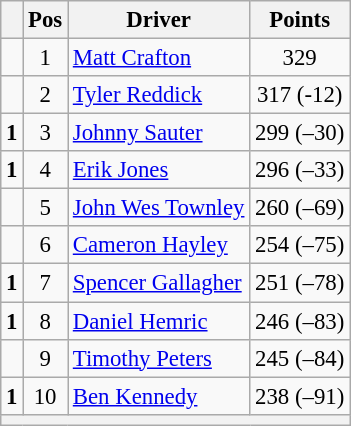<table class="wikitable" style="font-size: 95%;">
<tr>
<th></th>
<th>Pos</th>
<th>Driver</th>
<th>Points</th>
</tr>
<tr>
<td align="left"></td>
<td style="text-align:center;">1</td>
<td><a href='#'>Matt Crafton</a></td>
<td style="text-align:center;">329</td>
</tr>
<tr>
<td align="left"></td>
<td style="text-align:center;">2</td>
<td><a href='#'>Tyler Reddick</a></td>
<td style="text-align:center;">317 (-12)</td>
</tr>
<tr>
<td align="left"> <strong>1</strong></td>
<td style="text-align:center;">3</td>
<td><a href='#'>Johnny Sauter</a></td>
<td style="text-align:center;">299 (–30)</td>
</tr>
<tr>
<td align="left"> <strong>1</strong></td>
<td style="text-align:center;">4</td>
<td><a href='#'>Erik Jones</a></td>
<td style="text-align:center;">296 (–33)</td>
</tr>
<tr>
<td align="left"></td>
<td style="text-align:center;">5</td>
<td><a href='#'>John Wes Townley</a></td>
<td style="text-align:center;">260 (–69)</td>
</tr>
<tr>
<td align="left"></td>
<td style="text-align:center;">6</td>
<td><a href='#'>Cameron Hayley</a></td>
<td style="text-align:center;">254 (–75)</td>
</tr>
<tr>
<td align="left"> <strong>1</strong></td>
<td style="text-align:center;">7</td>
<td><a href='#'>Spencer Gallagher</a></td>
<td style="text-align:center;">251 (–78)</td>
</tr>
<tr>
<td align="left"> <strong>1</strong></td>
<td style="text-align:center;">8</td>
<td><a href='#'>Daniel Hemric</a></td>
<td style="text-align:center;">246 (–83)</td>
</tr>
<tr>
<td align="left"></td>
<td style="text-align:center;">9</td>
<td><a href='#'>Timothy Peters</a></td>
<td style="text-align:center;">245 (–84)</td>
</tr>
<tr>
<td align="left"> <strong>1</strong></td>
<td style="text-align:center;">10</td>
<td><a href='#'>Ben Kennedy</a></td>
<td style="text-align:center;">238 (–91)</td>
</tr>
<tr>
<th colspan="9"></th>
</tr>
</table>
